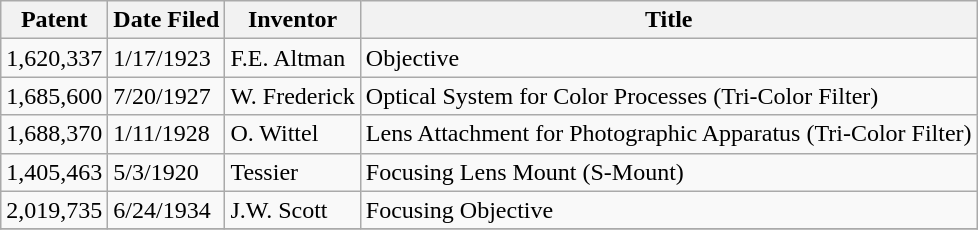<table class="wikitable">
<tr>
<th>Patent</th>
<th>Date Filed</th>
<th>Inventor</th>
<th>Title</th>
</tr>
<tr>
<td>1,620,337</td>
<td>1/17/1923</td>
<td>F.E. Altman</td>
<td>Objective</td>
</tr>
<tr>
<td>1,685,600</td>
<td>7/20/1927</td>
<td>W. Frederick</td>
<td>Optical System for Color Processes (Tri-Color Filter)</td>
</tr>
<tr>
<td>1,688,370</td>
<td>1/11/1928</td>
<td>O. Wittel</td>
<td>Lens Attachment for Photographic Apparatus (Tri-Color Filter)</td>
</tr>
<tr>
<td>1,405,463</td>
<td>5/3/1920</td>
<td>Tessier</td>
<td>Focusing Lens Mount  (S-Mount)</td>
</tr>
<tr>
<td>2,019,735</td>
<td>6/24/1934</td>
<td>J.W. Scott</td>
<td>Focusing Objective</td>
</tr>
<tr>
</tr>
</table>
